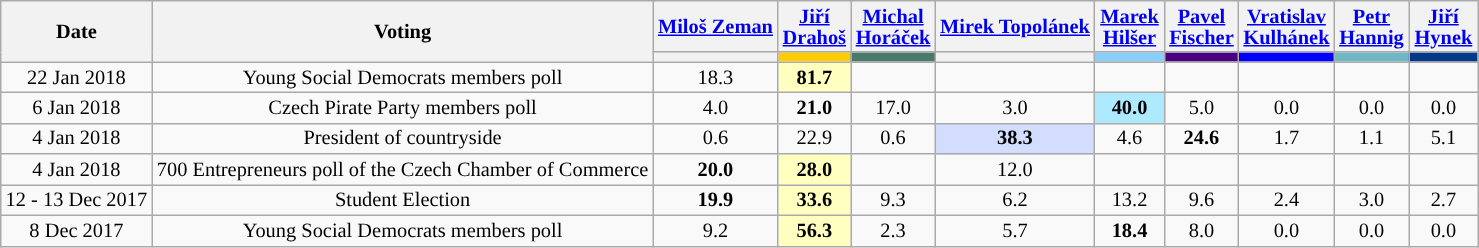<table class="wikitable" style=text-align:center;font-size:85%;line-height:14px;">
<tr>
<th rowspan="2">Date</th>
<th rowspan="2">Voting</th>
<th><a href='#'>Miloš Zeman</a></th>
<th><a href='#'>Jiří Drahoš</a></th>
<th><a href='#'>Michal Horáček</a></th>
<th><a href='#'>Mirek Topolánek</a></th>
<th><a href='#'>Marek Hilšer</a></th>
<th><a href='#'>Pavel Fischer</a></th>
<th><a href='#'>Vratislav Kulhánek</a></th>
<th><a href='#'>Petr Hannig</a></th>
<th><a href='#'>Jiří Hynek</a></th>
</tr>
<tr>
<th style="background:"></th>
<th style="background:#FFCB03; width:40px;"></th>
<th style="background:#49796B; width:40px;"></th>
<th style="background:"></th>
<th style="background:#87CEFA; width:40px;"></th>
<th style="background:#4b0082; width:40px;"></th>
<th style="background:#0000FF; width:40px;"></th>
<th style="background:#6FB7C5; width:40px;"></th>
<th style="background:#013888; width:40px;"></th>
</tr>
<tr>
<td>22 Jan 2018</td>
<td>Young Social Democrats members poll</td>
<td>18.3</td>
<td style="background:#FFFFBF"><strong>81.7</strong></td>
<td></td>
<td></td>
<td></td>
<td></td>
<td></td>
<td></td>
<td></td>
</tr>
<tr>
<td>6 Jan 2018</td>
<td>Czech Pirate Party members poll</td>
<td>4.0</td>
<td><strong>21.0</strong></td>
<td>17.0</td>
<td>3.0</td>
<td style="background:#AEEAFF"><strong>40.0</strong></td>
<td>5.0</td>
<td>0.0</td>
<td>0.0</td>
<td>0.0</td>
</tr>
<tr>
<td>4 Jan 2018</td>
<td>President of countryside</td>
<td>0.6</td>
<td>22.9</td>
<td>0.6</td>
<td style="background:#D3DDFF"><strong>38.3</strong></td>
<td>4.6</td>
<td><strong>24.6</strong></td>
<td>1.7</td>
<td>1.1</td>
<td>5.1</td>
</tr>
<tr>
<td>4 Jan 2018</td>
<td>700 Entrepreneurs poll of the Czech Chamber of  Commerce</td>
<td><strong>20.0</strong></td>
<td style="background:#FFFFBF"><strong>28.0</strong></td>
<td></td>
<td>12.0</td>
<td></td>
<td></td>
<td></td>
<td></td>
<td></td>
</tr>
<tr>
<td>12 - 13 Dec 2017</td>
<td>Student Election</td>
<td><strong>19.9</strong></td>
<td style="background:#FFFFBF"><strong>33.6</strong></td>
<td>9.3</td>
<td>6.2</td>
<td>13.2</td>
<td>9.6</td>
<td>2.4</td>
<td>3.0</td>
<td>2.7</td>
</tr>
<tr>
<td>8 Dec 2017</td>
<td>Young Social Democrats members poll</td>
<td>9.2</td>
<td style="background:#FFFFBF"><strong>56.3</strong></td>
<td>2.3</td>
<td>5.7</td>
<td><strong>18.4</strong></td>
<td>8.0</td>
<td>0.0</td>
<td>0.0</td>
<td>0.0</td>
</tr>
</table>
